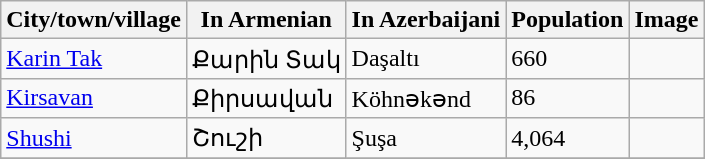<table class="wikitable sortable mw-collapsible">
<tr>
<th>City/town/village</th>
<th>In Armenian</th>
<th>In Azerbaijani</th>
<th>Population</th>
<th>Image</th>
</tr>
<tr>
<td><a href='#'>Karin Tak</a></td>
<td>Քարին Տակ</td>
<td>Daşaltı</td>
<td>660</td>
<td></td>
</tr>
<tr>
<td><a href='#'>Kirsavan</a></td>
<td>Քիրսավան</td>
<td>Köhnəkənd</td>
<td>86</td>
<td></td>
</tr>
<tr>
<td><a href='#'>Shushi</a></td>
<td>Շուշի</td>
<td>Şuşa</td>
<td>4,064</td>
<td></td>
</tr>
<tr>
</tr>
</table>
